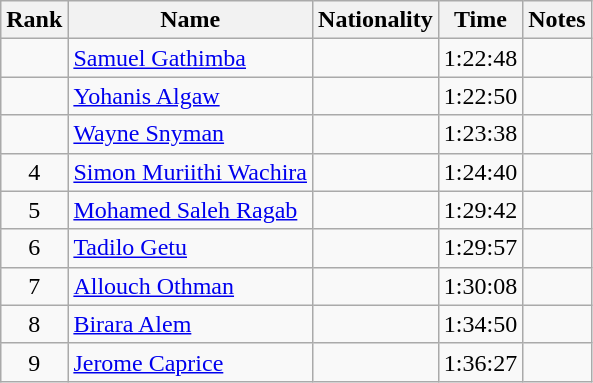<table class="wikitable sortable" style="text-align:center">
<tr>
<th>Rank</th>
<th>Name</th>
<th>Nationality</th>
<th>Time</th>
<th>Notes</th>
</tr>
<tr>
<td></td>
<td align=left><a href='#'>Samuel Gathimba</a></td>
<td align=left></td>
<td>1:22:48</td>
<td></td>
</tr>
<tr>
<td></td>
<td align=left><a href='#'>Yohanis Algaw</a></td>
<td align=left></td>
<td>1:22:50</td>
<td></td>
</tr>
<tr>
<td></td>
<td align=left><a href='#'>Wayne Snyman</a></td>
<td align=left></td>
<td>1:23:38</td>
<td></td>
</tr>
<tr>
<td>4</td>
<td align=left><a href='#'>Simon Muriithi Wachira</a></td>
<td align=left></td>
<td>1:24:40</td>
<td></td>
</tr>
<tr>
<td>5</td>
<td align=left><a href='#'>Mohamed Saleh Ragab</a></td>
<td align=left></td>
<td>1:29:42</td>
<td></td>
</tr>
<tr>
<td>6</td>
<td align=left><a href='#'>Tadilo Getu</a></td>
<td align=left></td>
<td>1:29:57</td>
<td></td>
</tr>
<tr>
<td>7</td>
<td align=left><a href='#'>Allouch Othman</a></td>
<td align=left></td>
<td>1:30:08</td>
<td></td>
</tr>
<tr>
<td>8</td>
<td align=left><a href='#'>Birara Alem</a></td>
<td align=left></td>
<td>1:34:50</td>
<td></td>
</tr>
<tr>
<td>9</td>
<td align=left><a href='#'>Jerome Caprice</a></td>
<td align=left></td>
<td>1:36:27</td>
<td></td>
</tr>
</table>
